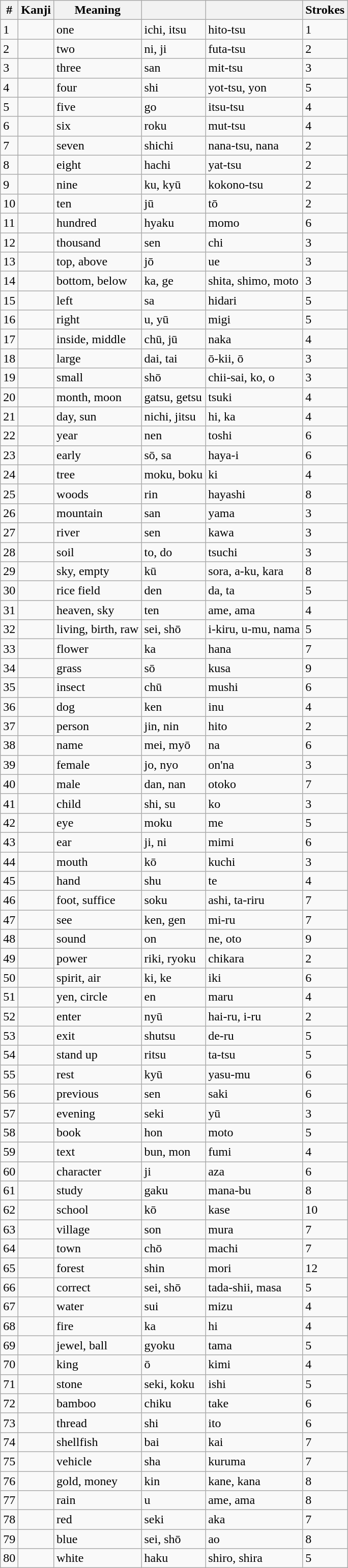<table class="wikitable sortable mw-collapsible">
<tr>
<th>#</th>
<th>Kanji</th>
<th>Meaning</th>
<th></th>
<th></th>
<th>Strokes</th>
</tr>
<tr>
<td>1</td>
<td></td>
<td>one</td>
<td>ichi, itsu</td>
<td>hito-tsu</td>
<td>1</td>
</tr>
<tr>
<td>2</td>
<td></td>
<td>two</td>
<td>ni, ji</td>
<td>futa-tsu</td>
<td>2</td>
</tr>
<tr>
<td>3</td>
<td></td>
<td>three</td>
<td>san</td>
<td>mit-tsu</td>
<td>3</td>
</tr>
<tr>
<td>4</td>
<td></td>
<td>four</td>
<td>shi</td>
<td>yot-tsu, yon</td>
<td>5</td>
</tr>
<tr>
<td>5</td>
<td></td>
<td>five</td>
<td>go</td>
<td>itsu-tsu</td>
<td>4</td>
</tr>
<tr>
<td>6</td>
<td></td>
<td>six</td>
<td>roku</td>
<td>mut-tsu</td>
<td>4</td>
</tr>
<tr>
<td>7</td>
<td></td>
<td>seven</td>
<td>shichi</td>
<td>nana-tsu, nana</td>
<td>2</td>
</tr>
<tr>
<td>8</td>
<td></td>
<td>eight</td>
<td>hachi</td>
<td>yat-tsu</td>
<td>2</td>
</tr>
<tr>
<td>9</td>
<td></td>
<td>nine</td>
<td>ku, kyū</td>
<td>kokono-tsu</td>
<td>2</td>
</tr>
<tr>
<td>10</td>
<td></td>
<td>ten</td>
<td>jū</td>
<td>tō</td>
<td>2</td>
</tr>
<tr>
<td>11</td>
<td></td>
<td>hundred</td>
<td>hyaku</td>
<td>momo</td>
<td>6</td>
</tr>
<tr>
<td>12</td>
<td></td>
<td>thousand</td>
<td>sen</td>
<td>chi</td>
<td>3</td>
</tr>
<tr>
<td>13</td>
<td></td>
<td>top, above</td>
<td>jō</td>
<td>ue</td>
<td>3</td>
</tr>
<tr>
<td>14</td>
<td></td>
<td>bottom, below</td>
<td>ka, ge</td>
<td>shita, shimo, moto</td>
<td>3</td>
</tr>
<tr>
<td>15</td>
<td></td>
<td>left</td>
<td>sa</td>
<td>hidari</td>
<td>5</td>
</tr>
<tr>
<td>16</td>
<td></td>
<td>right</td>
<td>u, yū</td>
<td>migi</td>
<td>5</td>
</tr>
<tr>
<td>17</td>
<td></td>
<td>inside, middle</td>
<td>chū, jū</td>
<td>naka</td>
<td>4</td>
</tr>
<tr>
<td>18</td>
<td></td>
<td>large</td>
<td>dai, tai</td>
<td>ō-kii, ō</td>
<td>3</td>
</tr>
<tr>
<td>19</td>
<td></td>
<td>small</td>
<td>shō</td>
<td>chii-sai, ko, o</td>
<td>3</td>
</tr>
<tr>
<td>20</td>
<td></td>
<td>month, moon</td>
<td>gatsu, getsu</td>
<td>tsuki</td>
<td>4</td>
</tr>
<tr>
<td>21</td>
<td></td>
<td>day, sun</td>
<td>nichi, jitsu</td>
<td>hi, ka</td>
<td>4</td>
</tr>
<tr>
<td>22</td>
<td></td>
<td>year</td>
<td>nen</td>
<td>toshi</td>
<td>6</td>
</tr>
<tr>
<td>23</td>
<td></td>
<td>early</td>
<td>sō, sa</td>
<td>haya-i</td>
<td>6</td>
</tr>
<tr>
<td>24</td>
<td></td>
<td>tree</td>
<td>moku, boku</td>
<td>ki</td>
<td>4</td>
</tr>
<tr>
<td>25</td>
<td></td>
<td>woods</td>
<td>rin</td>
<td>hayashi</td>
<td>8</td>
</tr>
<tr>
<td>26</td>
<td></td>
<td>mountain</td>
<td>san</td>
<td>yama</td>
<td>3</td>
</tr>
<tr>
<td>27</td>
<td></td>
<td>river</td>
<td>sen</td>
<td>kawa</td>
<td>3</td>
</tr>
<tr>
<td>28</td>
<td></td>
<td>soil</td>
<td>to, do</td>
<td>tsuchi</td>
<td>3</td>
</tr>
<tr>
<td>29</td>
<td></td>
<td>sky, empty</td>
<td>kū</td>
<td>sora, a-ku, kara</td>
<td>8</td>
</tr>
<tr>
<td>30</td>
<td></td>
<td>rice field</td>
<td>den</td>
<td>da, ta</td>
<td>5</td>
</tr>
<tr>
<td>31</td>
<td></td>
<td>heaven, sky</td>
<td>ten</td>
<td>ame, ama</td>
<td>4</td>
</tr>
<tr>
<td>32</td>
<td></td>
<td>living, birth, raw</td>
<td>sei, shō</td>
<td>i-kiru, u-mu, nama</td>
<td>5</td>
</tr>
<tr>
<td>33</td>
<td></td>
<td>flower</td>
<td>ka</td>
<td>hana</td>
<td>7</td>
</tr>
<tr>
<td>34</td>
<td></td>
<td>grass</td>
<td>sō</td>
<td>kusa</td>
<td>9</td>
</tr>
<tr>
<td>35</td>
<td></td>
<td>insect</td>
<td>chū</td>
<td>mushi</td>
<td>6</td>
</tr>
<tr>
<td>36</td>
<td></td>
<td>dog</td>
<td>ken</td>
<td>inu</td>
<td>4</td>
</tr>
<tr>
<td>37</td>
<td></td>
<td>person</td>
<td>jin, nin</td>
<td>hito</td>
<td>2</td>
</tr>
<tr>
<td>38</td>
<td></td>
<td>name</td>
<td>mei, myō</td>
<td>na</td>
<td>6</td>
</tr>
<tr>
<td>39</td>
<td></td>
<td>female</td>
<td>jo, nyo</td>
<td>on'na</td>
<td>3</td>
</tr>
<tr>
<td>40</td>
<td></td>
<td>male</td>
<td>dan, nan</td>
<td>otoko</td>
<td>7</td>
</tr>
<tr>
<td>41</td>
<td></td>
<td>child</td>
<td>shi, su</td>
<td>ko</td>
<td>3</td>
</tr>
<tr>
<td>42</td>
<td></td>
<td>eye</td>
<td>moku</td>
<td>me</td>
<td>5</td>
</tr>
<tr>
<td>43</td>
<td></td>
<td>ear</td>
<td>ji, ni</td>
<td>mimi</td>
<td>6</td>
</tr>
<tr>
<td>44</td>
<td></td>
<td>mouth</td>
<td>kō</td>
<td>kuchi</td>
<td>3</td>
</tr>
<tr>
<td>45</td>
<td></td>
<td>hand</td>
<td>shu</td>
<td>te</td>
<td>4</td>
</tr>
<tr>
<td>46</td>
<td></td>
<td>foot, suffice</td>
<td>soku</td>
<td>ashi, ta-riru</td>
<td>7</td>
</tr>
<tr>
<td>47</td>
<td></td>
<td>see</td>
<td>ken, gen</td>
<td>mi-ru</td>
<td>7</td>
</tr>
<tr>
<td>48</td>
<td></td>
<td>sound</td>
<td>on</td>
<td>ne, oto</td>
<td>9</td>
</tr>
<tr>
<td>49</td>
<td></td>
<td>power</td>
<td>riki, ryoku</td>
<td>chikara</td>
<td>2</td>
</tr>
<tr>
<td>50</td>
<td></td>
<td>spirit, air</td>
<td>ki, ke</td>
<td>iki</td>
<td>6</td>
</tr>
<tr>
<td>51</td>
<td></td>
<td>yen, circle</td>
<td>en</td>
<td>maru</td>
<td>4</td>
</tr>
<tr>
<td>52</td>
<td></td>
<td>enter</td>
<td>nyū</td>
<td>hai-ru, i-ru</td>
<td>2</td>
</tr>
<tr>
<td>53</td>
<td></td>
<td>exit</td>
<td>shutsu</td>
<td>de-ru</td>
<td>5</td>
</tr>
<tr>
<td>54</td>
<td></td>
<td>stand up</td>
<td>ritsu</td>
<td>ta-tsu</td>
<td>5</td>
</tr>
<tr>
<td>55</td>
<td></td>
<td>rest</td>
<td>kyū</td>
<td>yasu-mu</td>
<td>6</td>
</tr>
<tr>
<td>56</td>
<td></td>
<td>previous</td>
<td>sen</td>
<td>saki</td>
<td>6</td>
</tr>
<tr>
<td>57</td>
<td></td>
<td>evening</td>
<td>seki</td>
<td>yū</td>
<td>3</td>
</tr>
<tr>
<td>58</td>
<td></td>
<td>book</td>
<td>hon</td>
<td>moto</td>
<td>5</td>
</tr>
<tr>
<td>59</td>
<td></td>
<td>text</td>
<td>bun, mon</td>
<td>fumi</td>
<td>4</td>
</tr>
<tr>
<td>60</td>
<td></td>
<td>character</td>
<td>ji</td>
<td>aza</td>
<td>6</td>
</tr>
<tr>
<td>61</td>
<td></td>
<td>study</td>
<td>gaku</td>
<td>mana-bu</td>
<td>8</td>
</tr>
<tr>
<td>62</td>
<td></td>
<td>school</td>
<td>kō</td>
<td>kase</td>
<td>10</td>
</tr>
<tr>
<td>63</td>
<td></td>
<td>village</td>
<td>son</td>
<td>mura</td>
<td>7</td>
</tr>
<tr>
<td>64</td>
<td></td>
<td>town</td>
<td>chō</td>
<td>machi</td>
<td>7</td>
</tr>
<tr>
<td>65</td>
<td></td>
<td>forest</td>
<td>shin</td>
<td>mori</td>
<td>12</td>
</tr>
<tr>
<td>66</td>
<td></td>
<td>correct</td>
<td>sei, shō</td>
<td>tada-shii, masa</td>
<td>5</td>
</tr>
<tr>
<td>67</td>
<td></td>
<td>water</td>
<td>sui</td>
<td>mizu</td>
<td>4</td>
</tr>
<tr>
<td>68</td>
<td></td>
<td>fire</td>
<td>ka</td>
<td>hi</td>
<td>4</td>
</tr>
<tr>
<td>69</td>
<td></td>
<td>jewel, ball</td>
<td>gyoku</td>
<td>tama</td>
<td>5</td>
</tr>
<tr>
<td>70</td>
<td></td>
<td>king</td>
<td>ō</td>
<td>kimi</td>
<td>4</td>
</tr>
<tr>
<td>71</td>
<td></td>
<td>stone</td>
<td>seki, koku</td>
<td>ishi</td>
<td>5</td>
</tr>
<tr>
<td>72</td>
<td></td>
<td>bamboo</td>
<td>chiku</td>
<td>take</td>
<td>6</td>
</tr>
<tr>
<td>73</td>
<td></td>
<td>thread</td>
<td>shi</td>
<td>ito</td>
<td>6</td>
</tr>
<tr>
<td>74</td>
<td></td>
<td>shellfish</td>
<td>bai</td>
<td>kai</td>
<td>7</td>
</tr>
<tr>
<td>75</td>
<td></td>
<td>vehicle</td>
<td>sha</td>
<td>kuruma</td>
<td>7</td>
</tr>
<tr>
<td>76</td>
<td></td>
<td>gold, money</td>
<td>kin</td>
<td>kane, kana</td>
<td>8</td>
</tr>
<tr>
<td>77</td>
<td></td>
<td>rain</td>
<td>u</td>
<td>ame, ama</td>
<td>8</td>
</tr>
<tr>
<td>78</td>
<td></td>
<td>red</td>
<td>seki</td>
<td>aka</td>
<td>7</td>
</tr>
<tr>
<td>79</td>
<td></td>
<td>blue</td>
<td>sei, shō</td>
<td>ao</td>
<td>8</td>
</tr>
<tr>
<td>80</td>
<td></td>
<td>white</td>
<td>haku</td>
<td>shiro, shira</td>
<td>5</td>
</tr>
</table>
